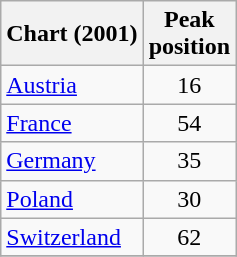<table class="wikitable">
<tr>
<th align="left">Chart (2001)</th>
<th align="center">Peak<br>position</th>
</tr>
<tr>
<td align="left"><a href='#'>Austria</a></td>
<td align="center">16</td>
</tr>
<tr>
<td align="left"><a href='#'>France</a></td>
<td align="center">54</td>
</tr>
<tr>
<td align="left"><a href='#'>Germany</a></td>
<td align="center">35</td>
</tr>
<tr>
<td align="left"><a href='#'>Poland</a></td>
<td align="center">30</td>
</tr>
<tr>
<td align="left"><a href='#'>Switzerland</a></td>
<td align="center">62</td>
</tr>
<tr>
</tr>
</table>
